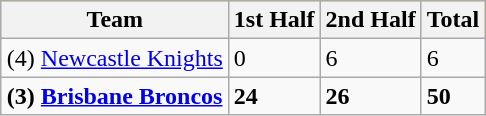<table class="wikitable" style="margin:1em auto;">
<tr bgcolor="#FFCC33">
<th>Team</th>
<th>1st Half</th>
<th>2nd Half</th>
<th>Total</th>
</tr>
<tr>
<td>(4) <a href='#'>Newcastle Knights</a></td>
<td>0</td>
<td>6</td>
<td>6</td>
</tr>
<tr>
<td><strong>(3) <a href='#'>Brisbane Broncos</a></strong></td>
<td><strong>24</strong></td>
<td><strong>26</strong></td>
<td><strong>50</strong></td>
</tr>
</table>
